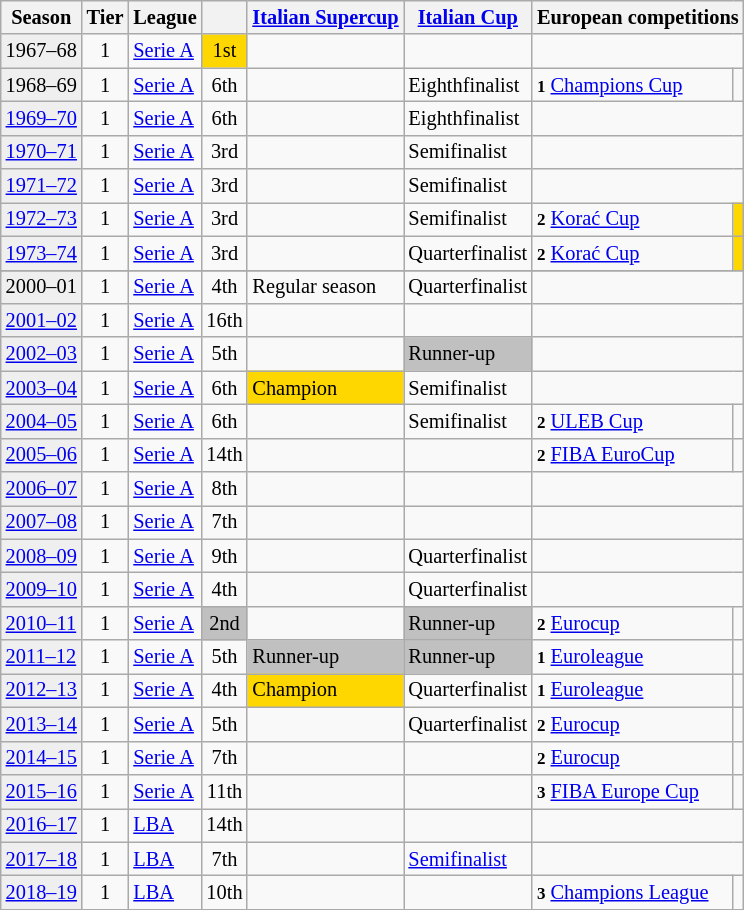<table class="wikitable" style="font-size:85%">
<tr bgcolor=>
<th>Season</th>
<th>Tier</th>
<th>League</th>
<th></th>
<th><a href='#'>Italian Supercup</a></th>
<th><a href='#'>Italian Cup</a></th>
<th colspan=2>European competitions</th>
</tr>
<tr>
<td style="background:#efefef;">1967–68</td>
<td align="center">1</td>
<td><a href='#'>Serie A</a></td>
<td align=center bgcolor=gold>1st</td>
<td></td>
<td></td>
<td colspan=2></td>
</tr>
<tr>
<td style="background:#efefef;">1968–69</td>
<td align="center">1</td>
<td><a href='#'>Serie A</a></td>
<td align=center>6th</td>
<td></td>
<td>Eighthfinalist</td>
<td><small><strong>1</strong></small> <a href='#'>Champions Cup</a></td>
<td></td>
</tr>
<tr>
<td style="background:#efefef;"><a href='#'>1969–70</a></td>
<td align="center">1</td>
<td><a href='#'>Serie A</a></td>
<td align=center>6th</td>
<td></td>
<td>Eighthfinalist</td>
<td colspan=2></td>
</tr>
<tr>
<td style="background:#efefef;"><a href='#'>1970–71</a></td>
<td align="center">1</td>
<td><a href='#'>Serie A</a></td>
<td align=center>3rd</td>
<td></td>
<td>Semifinalist</td>
<td colspan=2></td>
</tr>
<tr>
<td style="background:#efefef;"><a href='#'>1971–72</a></td>
<td align="center">1</td>
<td><a href='#'>Serie A</a></td>
<td align=center>3rd</td>
<td></td>
<td>Semifinalist</td>
<td colspan=2></td>
</tr>
<tr>
<td style="background:#efefef;"><a href='#'>1972–73</a></td>
<td align="center">1</td>
<td><a href='#'>Serie A</a></td>
<td align=center>3rd</td>
<td></td>
<td>Semifinalist</td>
<td><small><strong>2</strong></small> <a href='#'>Korać Cup</a></td>
<td style="background:gold"></td>
</tr>
<tr>
<td style="background:#efefef;"><a href='#'>1973–74</a></td>
<td align="center">1</td>
<td><a href='#'>Serie A</a></td>
<td align=center>3rd</td>
<td></td>
<td>Quarterfinalist</td>
<td><small><strong>2</strong></small> <a href='#'>Korać Cup</a></td>
<td style="background:gold"></td>
</tr>
<tr>
</tr>
<tr>
<td style="background:#efefef;">2000–01</td>
<td align="center">1</td>
<td><a href='#'>Serie A</a></td>
<td align=center>4th</td>
<td>Regular season</td>
<td>Quarterfinalist</td>
<td colspan=2></td>
</tr>
<tr>
<td style="background:#efefef;"><a href='#'>2001–02</a></td>
<td align="center">1</td>
<td><a href='#'>Serie A</a></td>
<td align=center>16th</td>
<td></td>
<td></td>
<td colspan=2></td>
</tr>
<tr>
<td style="background:#efefef;"><a href='#'>2002–03</a></td>
<td align="center">1</td>
<td><a href='#'>Serie A</a></td>
<td align=center>5th</td>
<td></td>
<td style="background:silver">Runner-up</td>
<td colspan=2></td>
</tr>
<tr>
<td style="background:#efefef;"><a href='#'>2003–04</a></td>
<td align="center">1</td>
<td><a href='#'>Serie A</a></td>
<td align=center>6th</td>
<td style="background:gold">Champion</td>
<td>Semifinalist</td>
<td colspan=2></td>
</tr>
<tr>
<td style="background:#efefef;"><a href='#'>2004–05</a></td>
<td align="center">1</td>
<td><a href='#'>Serie A</a></td>
<td align=center>6th</td>
<td></td>
<td>Semifinalist</td>
<td><small><strong>2</strong></small> <a href='#'>ULEB Cup</a></td>
<td></td>
</tr>
<tr>
<td style="background:#efefef;"><a href='#'>2005–06</a></td>
<td align="center">1</td>
<td><a href='#'>Serie A</a></td>
<td align=center>14th</td>
<td></td>
<td></td>
<td><small><strong>2</strong></small> <a href='#'>FIBA EuroCup</a></td>
<td></td>
</tr>
<tr>
<td style="background:#efefef;"><a href='#'>2006–07</a></td>
<td align="center">1</td>
<td><a href='#'>Serie A</a></td>
<td align=center>8th</td>
<td></td>
<td></td>
<td colspan=2></td>
</tr>
<tr>
<td style="background:#efefef;"><a href='#'>2007–08</a></td>
<td align="center">1</td>
<td><a href='#'>Serie A</a></td>
<td align=center>7th</td>
<td></td>
<td></td>
<td colspan=2></td>
</tr>
<tr>
<td style="background:#efefef;"><a href='#'>2008–09</a></td>
<td align="center">1</td>
<td><a href='#'>Serie A</a></td>
<td align=center>9th</td>
<td></td>
<td>Quarterfinalist</td>
<td colspan=2></td>
</tr>
<tr>
<td style="background:#efefef;"><a href='#'>2009–10</a></td>
<td align="center">1</td>
<td><a href='#'>Serie A</a></td>
<td style="background: " align="center">4th</td>
<td></td>
<td>Quarterfinalist</td>
<td colspan=2></td>
</tr>
<tr>
<td style="background:#efefef;"><a href='#'>2010–11</a></td>
<td align="center">1</td>
<td><a href='#'>Serie A</a></td>
<td style="background:silver" align="center">2nd</td>
<td></td>
<td style="background:silver">Runner-up</td>
<td><small><strong>2</strong></small> <a href='#'>Eurocup</a></td>
<td></td>
</tr>
<tr>
<td style="background:#efefef;"><a href='#'>2011–12</a></td>
<td align="center">1</td>
<td><a href='#'>Serie A</a></td>
<td style="background: " align="center">5th</td>
<td style="background:silver">Runner-up</td>
<td style="background:silver">Runner-up</td>
<td><small><strong>1</strong></small> <a href='#'>Euroleague</a></td>
<td></td>
</tr>
<tr>
<td style="background:#efefef;"><a href='#'>2012–13</a></td>
<td align="center">1</td>
<td><a href='#'>Serie A</a></td>
<td align="center">4th</td>
<td style="background:gold">Champion</td>
<td>Quarterfinalist</td>
<td><small><strong>1</strong></small> <a href='#'>Euroleague</a></td>
<td></td>
</tr>
<tr>
<td style="background:#efefef;"><a href='#'>2013–14</a></td>
<td align="center">1</td>
<td><a href='#'>Serie A</a></td>
<td align=center>5th</td>
<td></td>
<td>Quarterfinalist</td>
<td><small><strong>2</strong></small> <a href='#'>Eurocup</a></td>
<td></td>
</tr>
<tr>
<td style="background:#efefef;"><a href='#'>2014–15</a></td>
<td align="center">1</td>
<td><a href='#'>Serie A</a></td>
<td align=center>7th</td>
<td></td>
<td></td>
<td><small><strong>2</strong></small> <a href='#'>Eurocup</a></td>
<td></td>
</tr>
<tr>
<td style="background:#efefef;"><a href='#'>2015–16</a></td>
<td align="center">1</td>
<td><a href='#'>Serie A</a></td>
<td align=center>11th</td>
<td></td>
<td></td>
<td><small><strong>3</strong></small> <a href='#'>FIBA Europe Cup</a></td>
<td></td>
</tr>
<tr>
<td style="background:#efefef;"><a href='#'>2016–17</a></td>
<td align="center">1</td>
<td><a href='#'>LBA</a></td>
<td align=center>14th</td>
<td></td>
<td></td>
<td colspan=2></td>
</tr>
<tr>
<td style="background:#efefef;"><a href='#'>2017–18</a></td>
<td align="center">1</td>
<td><a href='#'>LBA</a></td>
<td align=center>7th</td>
<td></td>
<td><a href='#'>Semifinalist</a></td>
<td colspan=2></td>
</tr>
<tr>
<td style="background:#efefef;"><a href='#'>2018–19</a></td>
<td align="center">1</td>
<td><a href='#'>LBA</a></td>
<td align=center>10th</td>
<td></td>
<td></td>
<td><small><strong>3</strong></small> <a href='#'>Champions League</a></td>
<td></td>
</tr>
<tr>
</tr>
</table>
